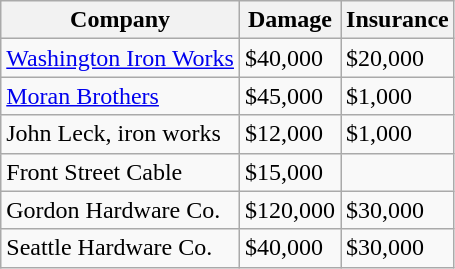<table class=wikitable>
<tr>
<th>Company</th>
<th>Damage</th>
<th>Insurance</th>
</tr>
<tr>
<td><a href='#'>Washington Iron Works</a></td>
<td>$40,000</td>
<td>$20,000</td>
</tr>
<tr>
<td><a href='#'>Moran Brothers</a></td>
<td>$45,000</td>
<td>$1,000</td>
</tr>
<tr>
<td>John Leck, iron works</td>
<td>$12,000</td>
<td>$1,000</td>
</tr>
<tr>
<td>Front Street Cable</td>
<td>$15,000</td>
</tr>
<tr>
<td>Gordon Hardware Co.</td>
<td>$120,000</td>
<td>$30,000</td>
</tr>
<tr>
<td>Seattle Hardware Co.</td>
<td>$40,000</td>
<td>$30,000</td>
</tr>
</table>
